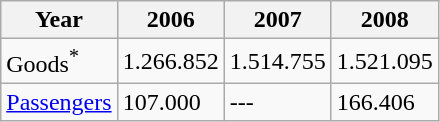<table class="wikitable" border="3">
<tr>
<th>Year</th>
<th>2006</th>
<th>2007</th>
<th>2008</th>
</tr>
<tr ---->
<td>Goods<sup>*</sup></td>
<td>1.266.852</td>
<td>1.514.755</td>
<td>1.521.095</td>
</tr>
<tr ---->
<td><a href='#'>Passengers</a></td>
<td>107.000</td>
<td>---</td>
<td>166.406</td>
</tr>
</table>
